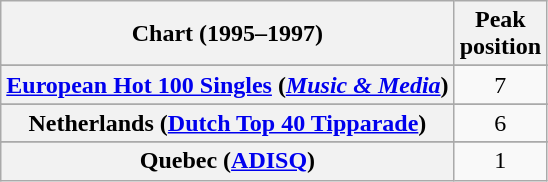<table class="wikitable sortable plainrowheaders" style="text-align:center">
<tr>
<th scope="col">Chart (1995–1997)</th>
<th scope="col">Peak<br>position</th>
</tr>
<tr>
</tr>
<tr>
</tr>
<tr>
<th scope="row"><a href='#'>European Hot 100 Singles</a> (<em><a href='#'>Music & Media</a></em>)</th>
<td>7</td>
</tr>
<tr>
</tr>
<tr>
<th scope="row">Netherlands (<a href='#'>Dutch Top 40 Tipparade</a>)</th>
<td>6</td>
</tr>
<tr>
</tr>
<tr>
</tr>
<tr>
<th scope="row">Quebec (<a href='#'>ADISQ</a>)</th>
<td>1</td>
</tr>
</table>
